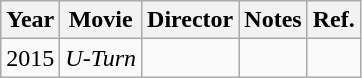<table class="wikitable">
<tr>
<th>Year</th>
<th>Movie</th>
<th>Director</th>
<th>Notes</th>
<th>Ref.</th>
</tr>
<tr>
<td>2015</td>
<td><em>U-Turn</em></td>
<td></td>
<td></td>
<td></td>
</tr>
</table>
